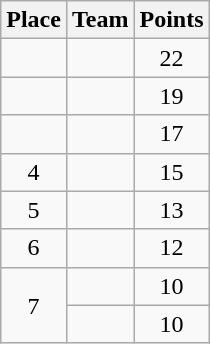<table class="wikitable" style="text-align:center; padding-bottom:0;">
<tr>
<th>Place</th>
<th style="text-align:left;">Team</th>
<th>Points</th>
</tr>
<tr>
<td></td>
<td align=left></td>
<td>22</td>
</tr>
<tr>
<td></td>
<td align=left></td>
<td>19</td>
</tr>
<tr>
<td></td>
<td align=left></td>
<td>17</td>
</tr>
<tr>
<td>4</td>
<td align=left></td>
<td>15</td>
</tr>
<tr>
<td>5</td>
<td align=left></td>
<td>13</td>
</tr>
<tr>
<td>6</td>
<td align=left></td>
<td>12</td>
</tr>
<tr>
<td rowspan=2>7</td>
<td align=left></td>
<td>10</td>
</tr>
<tr>
<td align=left></td>
<td>10</td>
</tr>
</table>
